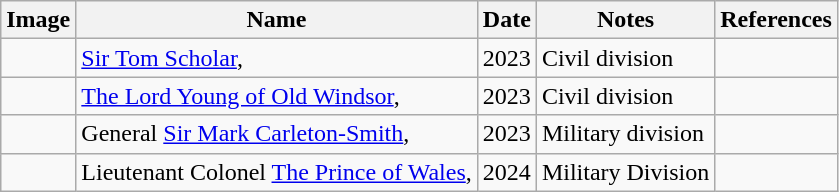<table class="wikitable">
<tr>
<th>Image</th>
<th>Name</th>
<th>Date</th>
<th>Notes</th>
<th>References</th>
</tr>
<tr>
<td></td>
<td><a href='#'>Sir Tom Scholar</a>, </td>
<td>2023</td>
<td>Civil division</td>
<td></td>
</tr>
<tr>
<td></td>
<td><a href='#'>The Lord Young of Old Windsor</a>, </td>
<td>2023</td>
<td>Civil division</td>
<td></td>
</tr>
<tr>
<td></td>
<td>General <a href='#'>Sir Mark Carleton-Smith</a>, </td>
<td>2023</td>
<td>Military division</td>
<td></td>
</tr>
<tr>
<td></td>
<td>Lieutenant Colonel <a href='#'>The Prince of Wales</a>, </td>
<td>2024</td>
<td>Military Division</td>
<td></td>
</tr>
</table>
